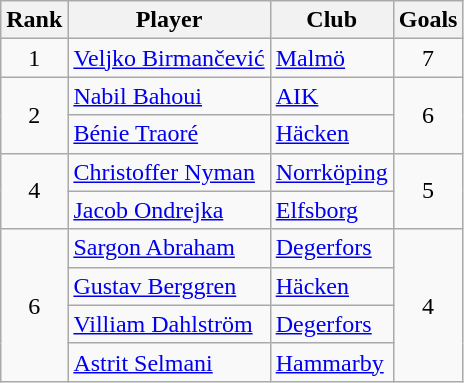<table class="wikitable" style="text-align:center">
<tr>
<th>Rank</th>
<th>Player</th>
<th>Club</th>
<th>Goals</th>
</tr>
<tr>
<td rowspan="1">1</td>
<td align="left"> <a href='#'>Veljko Birmančević</a></td>
<td align="left"><a href='#'>Malmö</a></td>
<td rowspan="1">7</td>
</tr>
<tr>
<td rowspan="2">2</td>
<td align="left"> <a href='#'>Nabil Bahoui</a></td>
<td align="left"><a href='#'>AIK</a></td>
<td rowspan="2">6</td>
</tr>
<tr>
<td align="left"> <a href='#'>Bénie Traoré</a></td>
<td align="left"><a href='#'>Häcken</a></td>
</tr>
<tr>
<td rowspan="2">4</td>
<td align="left"> <a href='#'>Christoffer Nyman</a></td>
<td align="left"><a href='#'>Norrköping</a></td>
<td rowspan="2">5</td>
</tr>
<tr>
<td align="left"> <a href='#'>Jacob Ondrejka</a></td>
<td align="left"><a href='#'>Elfsborg</a></td>
</tr>
<tr>
<td rowspan="4">6</td>
<td align="left"> <a href='#'>Sargon Abraham</a></td>
<td align="left"><a href='#'>Degerfors</a></td>
<td rowspan="4">4</td>
</tr>
<tr>
<td align="left"> <a href='#'>Gustav Berggren</a></td>
<td align="left"><a href='#'>Häcken</a></td>
</tr>
<tr>
<td align="left"> <a href='#'>Villiam Dahlström</a></td>
<td align="left"><a href='#'>Degerfors</a></td>
</tr>
<tr>
<td align="left"> <a href='#'>Astrit Selmani</a></td>
<td align="left"><a href='#'>Hammarby</a></td>
</tr>
</table>
